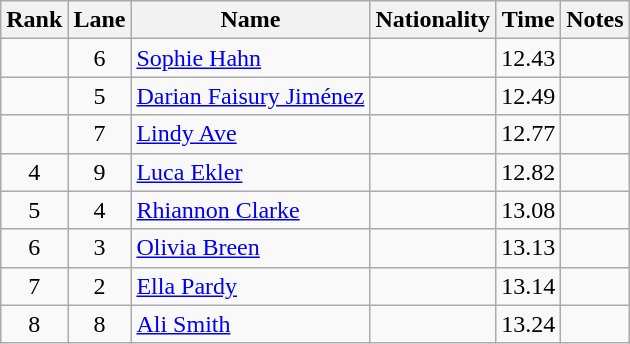<table class="wikitable sortable" style="text-align:center">
<tr>
<th>Rank</th>
<th>Lane</th>
<th>Name</th>
<th>Nationality</th>
<th>Time</th>
<th>Notes</th>
</tr>
<tr>
<td></td>
<td>6</td>
<td align="left"><a href='#'>Sophie Hahn</a></td>
<td align="left"></td>
<td>12.43</td>
<td></td>
</tr>
<tr>
<td></td>
<td>5</td>
<td align="left"><a href='#'>Darian Faisury Jiménez</a></td>
<td align="left"></td>
<td>12.49</td>
<td></td>
</tr>
<tr>
<td></td>
<td>7</td>
<td align="left"><a href='#'>Lindy Ave</a></td>
<td align="left"></td>
<td>12.77</td>
<td></td>
</tr>
<tr>
<td>4</td>
<td>9</td>
<td align="left"><a href='#'>Luca Ekler</a></td>
<td align="left"></td>
<td>12.82</td>
<td></td>
</tr>
<tr>
<td>5</td>
<td>4</td>
<td align="left"><a href='#'>Rhiannon Clarke</a></td>
<td align="left"></td>
<td>13.08</td>
<td></td>
</tr>
<tr>
<td>6</td>
<td>3</td>
<td align="left"><a href='#'>Olivia Breen</a></td>
<td align="left"></td>
<td>13.13</td>
<td></td>
</tr>
<tr>
<td>7</td>
<td>2</td>
<td align="left"><a href='#'>Ella Pardy</a></td>
<td align="left"></td>
<td>13.14</td>
<td></td>
</tr>
<tr>
<td>8</td>
<td>8</td>
<td align="left"><a href='#'>Ali Smith</a></td>
<td align="left"></td>
<td>13.24</td>
<td></td>
</tr>
</table>
